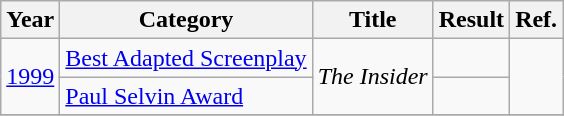<table class="wikitable unsortable">
<tr>
<th>Year</th>
<th>Category</th>
<th>Title</th>
<th>Result</th>
<th>Ref.</th>
</tr>
<tr>
<td rowspan=2><a href='#'>1999</a></td>
<td><a href='#'>Best Adapted Screenplay</a></td>
<td rowspan=2><em>The Insider</em></td>
<td></td>
<td rowspan=2></td>
</tr>
<tr>
<td><a href='#'>Paul Selvin Award</a></td>
<td></td>
</tr>
<tr>
</tr>
</table>
